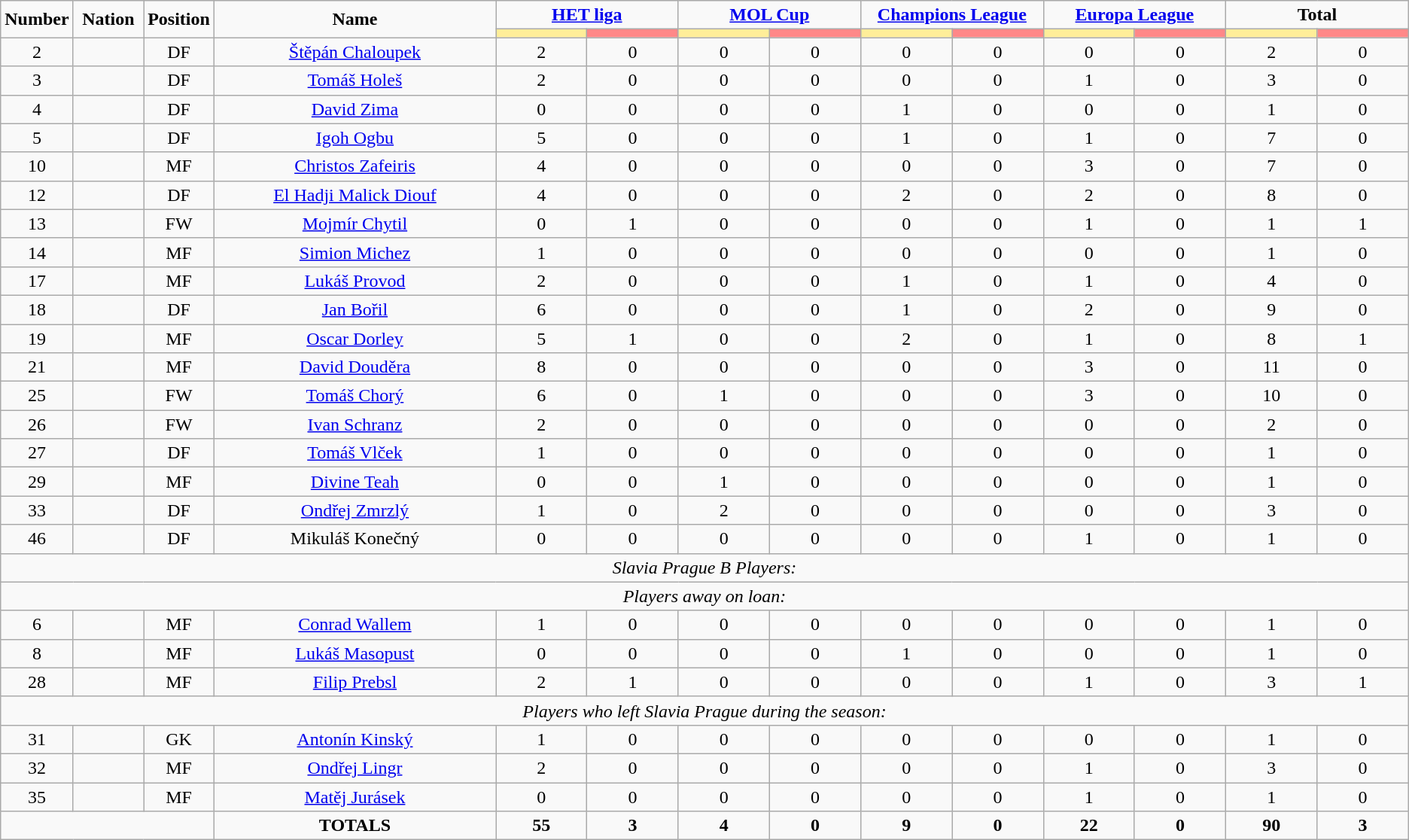<table class="wikitable" style="text-align:center;">
<tr>
<td rowspan="2"  style="width:5%; text-align:center;"><strong>Number</strong></td>
<td rowspan="2"  style="width:5%; text-align:center;"><strong>Nation</strong></td>
<td rowspan="2"  style="width:5%; text-align:center;"><strong>Position</strong></td>
<td rowspan="2"  style="width:20%; text-align:center;"><strong>Name</strong></td>
<td colspan="2" style="text-align:center;"><strong><a href='#'>HET liga</a></strong></td>
<td colspan="2" style="text-align:center;"><strong><a href='#'>MOL Cup</a></strong></td>
<td colspan="2" style="text-align:center;"><strong><a href='#'>Champions League</a></strong></td>
<td colspan="2" style="text-align:center;"><strong><a href='#'>Europa League</a></strong></td>
<td colspan="2" style="text-align:center;"><strong>Total</strong></td>
</tr>
<tr>
<th style="width:60px; background:#fe9;"></th>
<th style="width:60px; background:#ff8888;"></th>
<th style="width:60px; background:#fe9;"></th>
<th style="width:60px; background:#ff8888;"></th>
<th style="width:60px; background:#fe9;"></th>
<th style="width:60px; background:#ff8888;"></th>
<th style="width:60px; background:#fe9;"></th>
<th style="width:60px; background:#ff8888;"></th>
<th style="width:60px; background:#fe9;"></th>
<th style="width:60px; background:#ff8888;"></th>
</tr>
<tr>
<td>2</td>
<td></td>
<td>DF</td>
<td><a href='#'>Štěpán Chaloupek</a></td>
<td>2</td>
<td>0</td>
<td>0</td>
<td>0</td>
<td>0</td>
<td>0</td>
<td>0</td>
<td>0</td>
<td>2</td>
<td>0</td>
</tr>
<tr>
<td>3</td>
<td></td>
<td>DF</td>
<td><a href='#'>Tomáš Holeš</a></td>
<td>2</td>
<td>0</td>
<td>0</td>
<td>0</td>
<td>0</td>
<td>0</td>
<td>1</td>
<td>0</td>
<td>3</td>
<td>0</td>
</tr>
<tr>
<td>4</td>
<td></td>
<td>DF</td>
<td><a href='#'>David Zima</a></td>
<td>0</td>
<td>0</td>
<td>0</td>
<td>0</td>
<td>1</td>
<td>0</td>
<td>0</td>
<td>0</td>
<td>1</td>
<td>0</td>
</tr>
<tr>
<td>5</td>
<td></td>
<td>DF</td>
<td><a href='#'>Igoh Ogbu</a></td>
<td>5</td>
<td>0</td>
<td>0</td>
<td>0</td>
<td>1</td>
<td>0</td>
<td>1</td>
<td>0</td>
<td>7</td>
<td>0</td>
</tr>
<tr>
<td>10</td>
<td></td>
<td>MF</td>
<td><a href='#'>Christos Zafeiris</a></td>
<td>4</td>
<td>0</td>
<td>0</td>
<td>0</td>
<td>0</td>
<td>0</td>
<td>3</td>
<td>0</td>
<td>7</td>
<td>0</td>
</tr>
<tr>
<td>12</td>
<td></td>
<td>DF</td>
<td><a href='#'>El Hadji Malick Diouf</a></td>
<td>4</td>
<td>0</td>
<td>0</td>
<td>0</td>
<td>2</td>
<td>0</td>
<td>2</td>
<td>0</td>
<td>8</td>
<td>0</td>
</tr>
<tr>
<td>13</td>
<td></td>
<td>FW</td>
<td><a href='#'>Mojmír Chytil</a></td>
<td>0</td>
<td>1</td>
<td>0</td>
<td>0</td>
<td>0</td>
<td>0</td>
<td>1</td>
<td>0</td>
<td>1</td>
<td>1</td>
</tr>
<tr>
<td>14</td>
<td></td>
<td>MF</td>
<td><a href='#'>Simion Michez</a></td>
<td>1</td>
<td>0</td>
<td>0</td>
<td>0</td>
<td>0</td>
<td>0</td>
<td>0</td>
<td>0</td>
<td>1</td>
<td>0</td>
</tr>
<tr>
<td>17</td>
<td></td>
<td>MF</td>
<td><a href='#'>Lukáš Provod</a></td>
<td>2</td>
<td>0</td>
<td>0</td>
<td>0</td>
<td>1</td>
<td>0</td>
<td>1</td>
<td>0</td>
<td>4</td>
<td>0</td>
</tr>
<tr>
<td>18</td>
<td></td>
<td>DF</td>
<td><a href='#'>Jan Bořil</a></td>
<td>6</td>
<td>0</td>
<td>0</td>
<td>0</td>
<td>1</td>
<td>0</td>
<td>2</td>
<td>0</td>
<td>9</td>
<td>0</td>
</tr>
<tr>
<td>19</td>
<td></td>
<td>MF</td>
<td><a href='#'>Oscar Dorley</a></td>
<td>5</td>
<td>1</td>
<td>0</td>
<td>0</td>
<td>2</td>
<td>0</td>
<td>1</td>
<td>0</td>
<td>8</td>
<td>1</td>
</tr>
<tr>
<td>21</td>
<td></td>
<td>MF</td>
<td><a href='#'>David Douděra</a></td>
<td>8</td>
<td>0</td>
<td>0</td>
<td>0</td>
<td>0</td>
<td>0</td>
<td>3</td>
<td>0</td>
<td>11</td>
<td>0</td>
</tr>
<tr>
<td>25</td>
<td></td>
<td>FW</td>
<td><a href='#'>Tomáš Chorý</a></td>
<td>6</td>
<td>0</td>
<td>1</td>
<td>0</td>
<td>0</td>
<td>0</td>
<td>3</td>
<td>0</td>
<td>10</td>
<td>0</td>
</tr>
<tr>
<td>26</td>
<td></td>
<td>FW</td>
<td><a href='#'>Ivan Schranz</a></td>
<td>2</td>
<td>0</td>
<td>0</td>
<td>0</td>
<td>0</td>
<td>0</td>
<td>0</td>
<td>0</td>
<td>2</td>
<td>0</td>
</tr>
<tr>
<td>27</td>
<td></td>
<td>DF</td>
<td><a href='#'>Tomáš Vlček</a></td>
<td>1</td>
<td>0</td>
<td>0</td>
<td>0</td>
<td>0</td>
<td>0</td>
<td>0</td>
<td>0</td>
<td>1</td>
<td>0</td>
</tr>
<tr>
<td>29</td>
<td></td>
<td>MF</td>
<td><a href='#'>Divine Teah</a></td>
<td>0</td>
<td>0</td>
<td>1</td>
<td>0</td>
<td>0</td>
<td>0</td>
<td>0</td>
<td>0</td>
<td>1</td>
<td>0</td>
</tr>
<tr>
<td>33</td>
<td></td>
<td>DF</td>
<td><a href='#'>Ondřej Zmrzlý</a></td>
<td>1</td>
<td>0</td>
<td>2</td>
<td>0</td>
<td>0</td>
<td>0</td>
<td>0</td>
<td>0</td>
<td>3</td>
<td>0</td>
</tr>
<tr>
<td>46</td>
<td></td>
<td>DF</td>
<td>Mikuláš Konečný</td>
<td>0</td>
<td>0</td>
<td>0</td>
<td>0</td>
<td>0</td>
<td>0</td>
<td>1</td>
<td>0</td>
<td>1</td>
<td>0</td>
</tr>
<tr>
<td colspan="14"><em>Slavia Prague B Players:</em></td>
</tr>
<tr>
<td colspan="14"><em>Players away on loan:</em></td>
</tr>
<tr>
<td>6</td>
<td></td>
<td>MF</td>
<td><a href='#'>Conrad Wallem</a></td>
<td>1</td>
<td>0</td>
<td>0</td>
<td>0</td>
<td>0</td>
<td>0</td>
<td>0</td>
<td>0</td>
<td>1</td>
<td>0</td>
</tr>
<tr>
<td>8</td>
<td></td>
<td>MF</td>
<td><a href='#'>Lukáš Masopust</a></td>
<td>0</td>
<td>0</td>
<td>0</td>
<td>0</td>
<td>1</td>
<td>0</td>
<td>0</td>
<td>0</td>
<td>1</td>
<td>0</td>
</tr>
<tr>
<td>28</td>
<td></td>
<td>MF</td>
<td><a href='#'>Filip Prebsl</a></td>
<td>2</td>
<td>1</td>
<td>0</td>
<td>0</td>
<td>0</td>
<td>0</td>
<td>1</td>
<td>0</td>
<td>3</td>
<td>1</td>
</tr>
<tr>
<td colspan="14"><em>Players who left Slavia Prague during the season:</em></td>
</tr>
<tr>
<td>31</td>
<td></td>
<td>GK</td>
<td><a href='#'>Antonín Kinský</a></td>
<td>1</td>
<td>0</td>
<td>0</td>
<td>0</td>
<td>0</td>
<td>0</td>
<td>0</td>
<td>0</td>
<td>1</td>
<td>0</td>
</tr>
<tr>
<td>32</td>
<td></td>
<td>MF</td>
<td><a href='#'>Ondřej Lingr</a></td>
<td>2</td>
<td>0</td>
<td>0</td>
<td>0</td>
<td>0</td>
<td>0</td>
<td>1</td>
<td>0</td>
<td>3</td>
<td>0</td>
</tr>
<tr>
<td>35</td>
<td></td>
<td>MF</td>
<td><a href='#'>Matěj Jurásek</a></td>
<td>0</td>
<td>0</td>
<td>0</td>
<td>0</td>
<td>0</td>
<td>0</td>
<td>1</td>
<td>0</td>
<td>1</td>
<td>0</td>
</tr>
<tr>
<td colspan="3"></td>
<td><strong>TOTALS</strong></td>
<td><strong>55</strong></td>
<td><strong>3</strong></td>
<td><strong>4</strong></td>
<td><strong>0</strong></td>
<td><strong>9</strong></td>
<td><strong>0</strong></td>
<td><strong>22</strong></td>
<td><strong>0</strong></td>
<td><strong>90</strong></td>
<td><strong>3</strong></td>
</tr>
</table>
